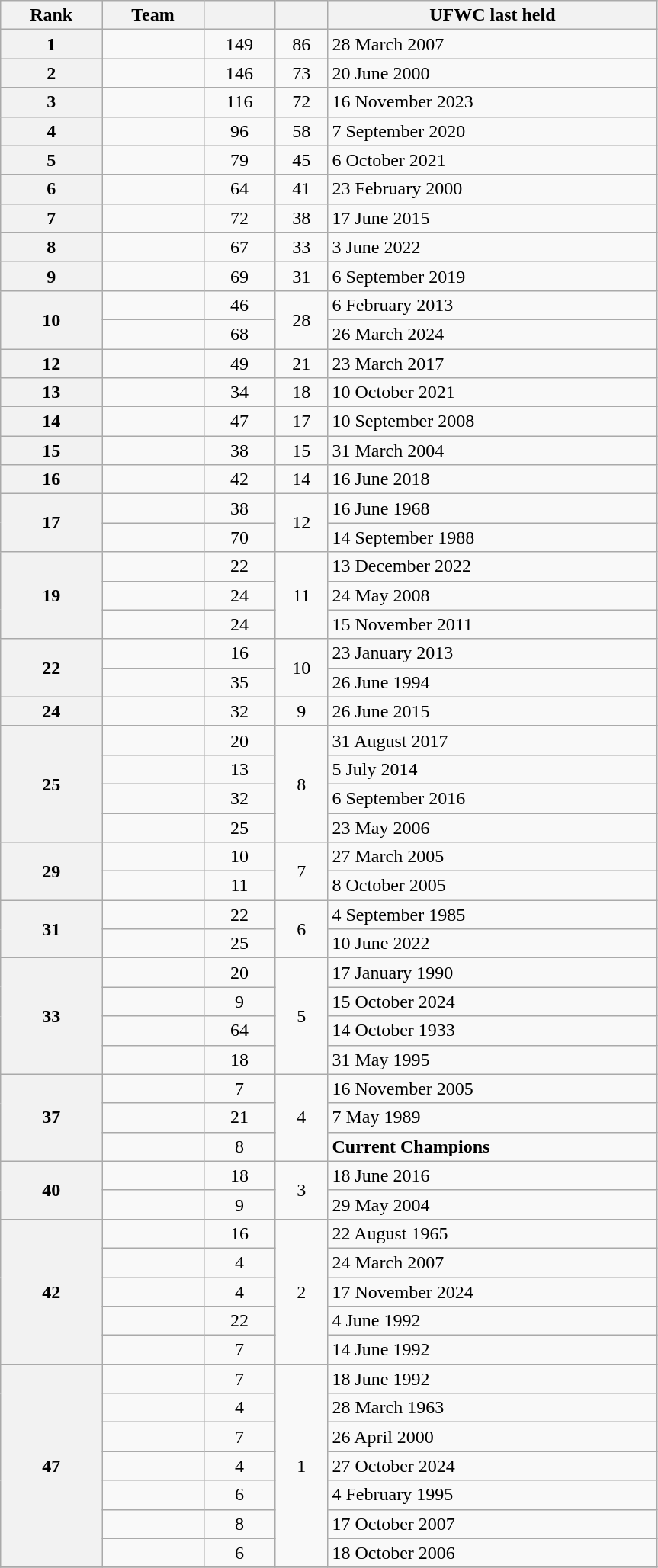<table class="wikitable sortable" width=575px;>
<tr>
<th>Rank</th>
<th>Team</th>
<th></th>
<th></th>
<th data-sort-type="date">UFWC last held</th>
</tr>
<tr>
<th scope=row>1</th>
<td></td>
<td style="text-align:center">149</td>
<td style="text-align:center">86</td>
<td style="text-align:left">28 March 2007</td>
</tr>
<tr>
<th scope=row>2</th>
<td></td>
<td style="text-align:center">146</td>
<td style="text-align:center">73</td>
<td style="text-align:left">20 June 2000</td>
</tr>
<tr>
<th scope=row>3</th>
<td></td>
<td style="text-align:center">116</td>
<td style="text-align:center">72</td>
<td style="text-align:left">16 November 2023</td>
</tr>
<tr>
<th scope=row>4</th>
<td></td>
<td style="text-align:center">96</td>
<td style="text-align:center">58</td>
<td style="text-align:left">7 September 2020</td>
</tr>
<tr>
<th scope=row>5</th>
<td></td>
<td style="text-align:center">79</td>
<td style="text-align:center">45</td>
<td style="text-align:left">6 October 2021</td>
</tr>
<tr>
<th scope=row>6</th>
<td></td>
<td style="text-align:center">64</td>
<td style="text-align:center">41</td>
<td style="text-align:left">23 February 2000</td>
</tr>
<tr>
<th scope=row>7</th>
<td></td>
<td style="text-align:center">72</td>
<td style="text-align:center">38</td>
<td style="text-align:left">17 June 2015</td>
</tr>
<tr>
<th scope=row>8</th>
<td></td>
<td style="text-align:center">67</td>
<td style="text-align:center">33</td>
<td style+"text-align:left">3 June 2022</td>
</tr>
<tr>
<th scope=row>9</th>
<td></td>
<td style="text-align:center">69</td>
<td style="text-align:center">31</td>
<td style="text-align:left">6 September 2019</td>
</tr>
<tr>
<th rowspan="2" scope="row">10</th>
<td></td>
<td style="text-align:center">46</td>
<td rowspan="2" style="text-align:center">28</td>
<td style="text-align:left">6 February 2013</td>
</tr>
<tr>
<td></td>
<td style="text-align:center">68</td>
<td style="text-align:left">26 March 2024</td>
</tr>
<tr>
<th scope=row>12</th>
<td></td>
<td style="text-align:center">49</td>
<td style="text-align:center">21</td>
<td style="text-align:left">23 March 2017</td>
</tr>
<tr>
<th scope=row>13</th>
<td></td>
<td style="text-align:center">34</td>
<td style="text-align:center">18</td>
<td style="text-align:left">10 October 2021</td>
</tr>
<tr>
<th scope=row>14</th>
<td></td>
<td style="text-align:center">47</td>
<td style="text-align:center">17</td>
<td style="text-align:left">10 September 2008</td>
</tr>
<tr>
<th scope=row>15</th>
<td></td>
<td style="text-align:center">38</td>
<td style="text-align:center">15</td>
<td style="text-align:left">31 March 2004</td>
</tr>
<tr>
<th scope=row>16</th>
<td></td>
<td style="text-align:center">42</td>
<td style="text-align:center">14</td>
<td style="text-align:left">16 June 2018</td>
</tr>
<tr>
<th scope=row rowspan=2>17</th>
<td></td>
<td style="text-align:center">38</td>
<td rowspan=2 style="text-align:center">12</td>
<td style="text-align:left">16 June 1968</td>
</tr>
<tr>
<td></td>
<td style="text-align:center">70</td>
<td style="text-align:left">14 September 1988</td>
</tr>
<tr>
<th scope=row rowspan=3>19</th>
<td></td>
<td style="text-align:center">22</td>
<td rowspan=3 style="text-align:center">11</td>
<td style="text-align:left">13 December 2022</td>
</tr>
<tr>
<td></td>
<td style="text-align:center">24</td>
<td style="text-align:left">24 May 2008</td>
</tr>
<tr>
<td></td>
<td style="text-align:center">24</td>
<td style="text-align:left">15 November 2011</td>
</tr>
<tr>
<th scope=row rowspan=2>22</th>
<td></td>
<td style="text-align:center">16</td>
<td rowspan=2 style="text-align:center">10</td>
<td style="text-align:left">23 January 2013</td>
</tr>
<tr>
<td></td>
<td style="text-align:center">35</td>
<td style="text-align:left">26 June 1994</td>
</tr>
<tr>
<th scope=row rowspan=1>24</th>
<td></td>
<td style="text-align:center">32</td>
<td rowspan=1 style="text-align:center">9</td>
<td style="text-align:left">26 June 2015</td>
</tr>
<tr>
<th scope=row rowspan=4>25</th>
<td></td>
<td style="text-align:center">20</td>
<td rowspan=4 style="text-align:center">8</td>
<td style="text-align:left">31 August 2017</td>
</tr>
<tr>
<td></td>
<td style="text-align:center">13</td>
<td style="text-align:left">5 July 2014</td>
</tr>
<tr>
<td></td>
<td style="text-align:center">32</td>
<td style="text-align:left">6 September 2016</td>
</tr>
<tr>
<td></td>
<td style="text-align:center">25</td>
<td style="text-align:left">23 May 2006</td>
</tr>
<tr>
<th scope=row rowspan=2>29</th>
<td></td>
<td style="text-align:center">10</td>
<td rowspan=2 style="text-align:center">7</td>
<td style="text-align:left">27 March 2005</td>
</tr>
<tr>
<td></td>
<td style="text-align:center">11</td>
<td style="text-align:left">8 October 2005</td>
</tr>
<tr>
<th rowspan="2" scope=row>31</th>
<td></td>
<td style="text-align:center">22</td>
<td rowspan="2" style="text-align:center">6</td>
<td style="text-align:left">4 September 1985</td>
</tr>
<tr>
<td></td>
<td style="text-align:center">25</td>
<td style="text-align:left">10 June 2022</td>
</tr>
<tr>
<th rowspan="4" scope=row>33</th>
<td></td>
<td style="text-align:center">20</td>
<td rowspan="4" style="text-align:center">5</td>
<td style="text-align:left">17 January 1990</td>
</tr>
<tr>
<td></td>
<td style="text-align:center">9</td>
<td style="text-align:left">15 October 2024</td>
</tr>
<tr>
<td></td>
<td style="text-align:center">64</td>
<td style="text-align:left">14 October 1933</td>
</tr>
<tr>
<td></td>
<td style="text-align:center">18</td>
<td style="text-align:left">31 May 1995</td>
</tr>
<tr>
<th rowspan="3" scope="row">37</th>
<td></td>
<td style="text-align:center">7</td>
<td rowspan="3" style="text-align:center">4</td>
<td style="text-align:left">16 November 2005</td>
</tr>
<tr>
<td></td>
<td style="text-align:center">21</td>
<td style="text-align:left">7 May 1989</td>
</tr>
<tr>
<td></td>
<td style="text-align:center">8</td>
<td><strong>Current Champions</strong></td>
</tr>
<tr>
<th scope=row rowspan=2>40</th>
<td></td>
<td style="text-align:center">18</td>
<td rowspan=2 style="text-align:center">3</td>
<td style="text-align:left">18 June 2016</td>
</tr>
<tr>
<td></td>
<td style="text-align:center">9</td>
<td style="text-align:left">29 May 2004</td>
</tr>
<tr>
<th scope=row rowspan=5>42</th>
<td></td>
<td style="text-align:center">16</td>
<td rowspan=5 style="text-align:center">2</td>
<td style="text-align:left">22 August 1965</td>
</tr>
<tr>
<td></td>
<td style="text-align:center">4</td>
<td style="text-align:left">24 March 2007</td>
</tr>
<tr>
<td></td>
<td style="text-align:center">4</td>
<td style="text-align:left">17 November 2024</td>
</tr>
<tr>
<td></td>
<td style="text-align:center">22</td>
<td style="text-align:left">4 June 1992</td>
</tr>
<tr>
<td></td>
<td style="text-align:center">7</td>
<td style="text-align:left">14 June 1992</td>
</tr>
<tr>
<th scope=row rowspan=7>47</th>
<td></td>
<td style="text-align:center">7</td>
<td rowspan=7 style="text-align:center">1</td>
<td style="text-align:left">18 June 1992</td>
</tr>
<tr>
<td></td>
<td style="text-align:center">4</td>
<td style="text-align:left">28 March 1963</td>
</tr>
<tr>
<td></td>
<td style="text-align:center">7</td>
<td style="text-align:left">26 April 2000</td>
</tr>
<tr>
<td></td>
<td style="text-align:center">4</td>
<td style="text-align:left">27 October 2024</td>
</tr>
<tr>
<td></td>
<td style="text-align:center">6</td>
<td style="text-align:left">4 February 1995</td>
</tr>
<tr>
<td></td>
<td style="text-align:center">8</td>
<td style="text-align:left">17 October 2007</td>
</tr>
<tr>
<td></td>
<td style="text-align:center">6</td>
<td style="text-align:left">18 October 2006</td>
</tr>
<tr>
</tr>
</table>
